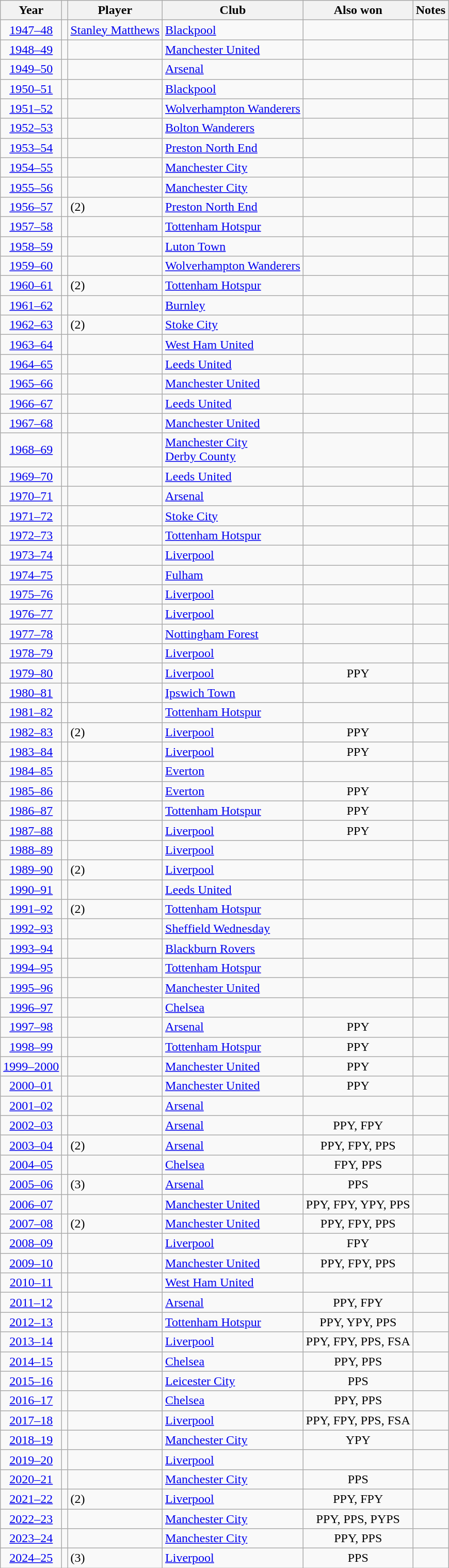<table class="sortable wikitable" style="text-align: center;">
<tr>
<th>Year</th>
<th></th>
<th>Player</th>
<th>Club</th>
<th class="unsortable">Also won</th>
<th class="unsortable" align=center>Notes</th>
</tr>
<tr>
<td><a href='#'>1947–48</a></td>
<td></td>
<td align=left><a href='#'>Stanley Matthews</a></td>
<td align=left><a href='#'>Blackpool</a></td>
<td></td>
<td></td>
</tr>
<tr>
<td><a href='#'>1948–49</a></td>
<td></td>
<td align=left></td>
<td align=left><a href='#'>Manchester United</a></td>
<td></td>
<td></td>
</tr>
<tr>
<td><a href='#'>1949–50</a></td>
<td></td>
<td align=left></td>
<td align=left><a href='#'>Arsenal</a></td>
<td></td>
<td></td>
</tr>
<tr>
<td><a href='#'>1950–51</a></td>
<td></td>
<td align=left></td>
<td align=left><a href='#'>Blackpool</a></td>
<td></td>
<td></td>
</tr>
<tr>
<td><a href='#'>1951–52</a></td>
<td></td>
<td align=left></td>
<td align=left><a href='#'>Wolverhampton Wanderers</a></td>
<td></td>
<td></td>
</tr>
<tr>
<td><a href='#'>1952–53</a></td>
<td></td>
<td align=left></td>
<td align=left><a href='#'>Bolton Wanderers</a></td>
<td></td>
<td></td>
</tr>
<tr>
<td><a href='#'>1953–54</a></td>
<td></td>
<td align=left></td>
<td align=left><a href='#'>Preston North End</a></td>
<td></td>
<td></td>
</tr>
<tr>
<td><a href='#'>1954–55</a></td>
<td></td>
<td align=left></td>
<td align=left><a href='#'>Manchester City</a></td>
<td></td>
<td></td>
</tr>
<tr>
<td><a href='#'>1955–56</a></td>
<td></td>
<td align=left></td>
<td align=left><a href='#'>Manchester City</a></td>
<td></td>
<td></td>
</tr>
<tr>
<td><a href='#'>1956–57</a></td>
<td></td>
<td align=left> (2)</td>
<td align=left><a href='#'>Preston North End</a></td>
<td></td>
<td></td>
</tr>
<tr>
<td><a href='#'>1957–58</a></td>
<td></td>
<td align=left></td>
<td align=left><a href='#'>Tottenham Hotspur</a></td>
<td></td>
<td></td>
</tr>
<tr>
<td><a href='#'>1958–59</a></td>
<td></td>
<td align=left></td>
<td align=left><a href='#'>Luton Town</a></td>
<td></td>
<td></td>
</tr>
<tr>
<td><a href='#'>1959–60</a></td>
<td></td>
<td align=left></td>
<td align=left><a href='#'>Wolverhampton Wanderers</a></td>
<td></td>
<td></td>
</tr>
<tr>
<td><a href='#'>1960–61</a></td>
<td></td>
<td align=left> (2)</td>
<td align=left><a href='#'>Tottenham Hotspur</a></td>
<td></td>
<td></td>
</tr>
<tr>
<td><a href='#'>1961–62</a></td>
<td></td>
<td align=left></td>
<td align=left><a href='#'>Burnley</a></td>
<td></td>
<td></td>
</tr>
<tr>
<td><a href='#'>1962–63</a></td>
<td></td>
<td align=left> (2)</td>
<td align=left><a href='#'>Stoke City</a></td>
<td></td>
<td></td>
</tr>
<tr>
<td><a href='#'>1963–64</a></td>
<td></td>
<td align=left></td>
<td align=left><a href='#'>West Ham United</a></td>
<td></td>
<td></td>
</tr>
<tr>
<td><a href='#'>1964–65</a></td>
<td></td>
<td align=left></td>
<td align=left><a href='#'>Leeds United</a></td>
<td></td>
<td></td>
</tr>
<tr>
<td><a href='#'>1965–66</a></td>
<td></td>
<td align=left></td>
<td align=left><a href='#'>Manchester United</a></td>
<td></td>
<td></td>
</tr>
<tr>
<td><a href='#'>1966–67</a></td>
<td></td>
<td align=left></td>
<td align=left><a href='#'>Leeds United</a></td>
<td></td>
<td></td>
</tr>
<tr>
<td><a href='#'>1967–68</a></td>
<td></td>
<td align=left></td>
<td align=left><a href='#'>Manchester United</a></td>
<td></td>
<td></td>
</tr>
<tr>
<td><a href='#'>1968–69</a></td>
<td><br></td>
<td align=left><br></td>
<td align=left><a href='#'>Manchester City</a><br><a href='#'>Derby County</a></td>
<td></td>
<td></td>
</tr>
<tr>
<td><a href='#'>1969–70</a></td>
<td></td>
<td align=left></td>
<td align=left><a href='#'>Leeds United</a></td>
<td></td>
<td></td>
</tr>
<tr>
<td><a href='#'>1970–71</a></td>
<td></td>
<td align=left></td>
<td align=left><a href='#'>Arsenal</a></td>
<td></td>
<td></td>
</tr>
<tr>
<td><a href='#'>1971–72</a></td>
<td></td>
<td align=left></td>
<td align=left><a href='#'>Stoke City</a></td>
<td></td>
<td></td>
</tr>
<tr>
<td><a href='#'>1972–73</a></td>
<td></td>
<td align=left></td>
<td align=left><a href='#'>Tottenham Hotspur</a></td>
<td></td>
<td></td>
</tr>
<tr>
<td><a href='#'>1973–74</a></td>
<td></td>
<td align=left></td>
<td align=left><a href='#'>Liverpool</a></td>
<td></td>
<td></td>
</tr>
<tr>
<td><a href='#'>1974–75</a></td>
<td></td>
<td align=left></td>
<td align=left><a href='#'>Fulham</a></td>
<td></td>
<td></td>
</tr>
<tr>
<td><a href='#'>1975–76</a></td>
<td></td>
<td align=left></td>
<td align=left><a href='#'>Liverpool</a></td>
<td></td>
<td></td>
</tr>
<tr>
<td><a href='#'>1976–77</a></td>
<td></td>
<td align=left></td>
<td align=left><a href='#'>Liverpool</a></td>
<td></td>
<td></td>
</tr>
<tr>
<td><a href='#'>1977–78</a></td>
<td></td>
<td align=left></td>
<td align=left><a href='#'>Nottingham Forest</a></td>
<td></td>
<td></td>
</tr>
<tr>
<td><a href='#'>1978–79</a></td>
<td></td>
<td align=left></td>
<td align=left><a href='#'>Liverpool</a></td>
<td></td>
<td></td>
</tr>
<tr>
<td><a href='#'>1979–80</a></td>
<td></td>
<td align=left></td>
<td align=left><a href='#'>Liverpool</a></td>
<td>PPY</td>
<td></td>
</tr>
<tr>
<td><a href='#'>1980–81</a></td>
<td></td>
<td align=left></td>
<td align=left><a href='#'>Ipswich Town</a></td>
<td></td>
<td></td>
</tr>
<tr>
<td><a href='#'>1981–82</a></td>
<td></td>
<td align=left></td>
<td align=left><a href='#'>Tottenham Hotspur</a></td>
<td></td>
<td></td>
</tr>
<tr>
<td><a href='#'>1982–83</a></td>
<td></td>
<td align=left> (2)</td>
<td align=left><a href='#'>Liverpool</a></td>
<td>PPY</td>
<td></td>
</tr>
<tr>
<td><a href='#'>1983–84</a></td>
<td></td>
<td align=left></td>
<td align=left><a href='#'>Liverpool</a></td>
<td>PPY</td>
<td></td>
</tr>
<tr>
<td><a href='#'>1984–85</a></td>
<td></td>
<td align=left></td>
<td align=left><a href='#'>Everton</a></td>
<td></td>
<td></td>
</tr>
<tr>
<td><a href='#'>1985–86</a></td>
<td></td>
<td align=left></td>
<td align=left><a href='#'>Everton</a></td>
<td>PPY</td>
<td></td>
</tr>
<tr>
<td><a href='#'>1986–87</a></td>
<td></td>
<td align=left></td>
<td align=left><a href='#'>Tottenham Hotspur</a></td>
<td>PPY</td>
<td></td>
</tr>
<tr>
<td><a href='#'>1987–88</a></td>
<td></td>
<td align=left></td>
<td align=left><a href='#'>Liverpool</a></td>
<td>PPY</td>
<td></td>
</tr>
<tr>
<td><a href='#'>1988–89</a></td>
<td></td>
<td align=left></td>
<td align=left><a href='#'>Liverpool</a></td>
<td></td>
<td></td>
</tr>
<tr>
<td><a href='#'>1989–90</a></td>
<td></td>
<td align=left> (2)</td>
<td align=left><a href='#'>Liverpool</a></td>
<td></td>
<td></td>
</tr>
<tr>
<td><a href='#'>1990–91</a></td>
<td></td>
<td align=left></td>
<td align=left><a href='#'>Leeds United</a></td>
<td></td>
<td></td>
</tr>
<tr>
<td><a href='#'>1991–92</a></td>
<td></td>
<td align=left> (2)</td>
<td align=left><a href='#'>Tottenham Hotspur</a></td>
<td></td>
<td></td>
</tr>
<tr>
<td><a href='#'>1992–93</a></td>
<td></td>
<td align=left></td>
<td align=left><a href='#'>Sheffield Wednesday</a></td>
<td></td>
<td></td>
</tr>
<tr>
<td><a href='#'>1993–94</a></td>
<td></td>
<td align=left></td>
<td align=left><a href='#'>Blackburn Rovers</a></td>
<td></td>
<td></td>
</tr>
<tr>
<td><a href='#'>1994–95</a></td>
<td></td>
<td align=left></td>
<td align=left><a href='#'>Tottenham Hotspur</a></td>
<td></td>
<td></td>
</tr>
<tr>
<td><a href='#'>1995–96</a></td>
<td></td>
<td align=left></td>
<td align=left><a href='#'>Manchester United</a></td>
<td></td>
<td></td>
</tr>
<tr>
<td><a href='#'>1996–97</a></td>
<td></td>
<td align=left></td>
<td align=left><a href='#'>Chelsea</a></td>
<td></td>
<td></td>
</tr>
<tr>
<td><a href='#'>1997–98</a></td>
<td></td>
<td align=left></td>
<td align=left><a href='#'>Arsenal</a></td>
<td>PPY</td>
<td></td>
</tr>
<tr>
<td><a href='#'>1998–99</a></td>
<td></td>
<td align=left></td>
<td align=left><a href='#'>Tottenham Hotspur</a></td>
<td>PPY</td>
<td></td>
</tr>
<tr>
<td><a href='#'>1999–2000</a></td>
<td></td>
<td align=left></td>
<td align=left><a href='#'>Manchester United</a></td>
<td>PPY</td>
<td></td>
</tr>
<tr>
<td><a href='#'>2000–01</a></td>
<td></td>
<td align=left></td>
<td align=left><a href='#'>Manchester United</a></td>
<td>PPY</td>
<td></td>
</tr>
<tr>
<td><a href='#'>2001–02</a></td>
<td></td>
<td align=left></td>
<td align=left><a href='#'>Arsenal</a></td>
<td></td>
<td></td>
</tr>
<tr>
<td><a href='#'>2002–03</a></td>
<td></td>
<td align=left></td>
<td align=left><a href='#'>Arsenal</a></td>
<td>PPY, FPY</td>
<td></td>
</tr>
<tr>
<td><a href='#'>2003–04</a></td>
<td></td>
<td align=left> (2)</td>
<td align=left><a href='#'>Arsenal</a></td>
<td>PPY, FPY, PPS</td>
<td></td>
</tr>
<tr>
<td><a href='#'>2004–05</a></td>
<td></td>
<td align=left></td>
<td align=left><a href='#'>Chelsea</a></td>
<td>FPY, PPS</td>
<td></td>
</tr>
<tr>
<td><a href='#'>2005–06</a></td>
<td></td>
<td align=left> (3)</td>
<td align=left><a href='#'>Arsenal</a></td>
<td>PPS</td>
<td></td>
</tr>
<tr>
<td><a href='#'>2006–07</a></td>
<td></td>
<td align=left></td>
<td align=left><a href='#'>Manchester United</a></td>
<td>PPY, FPY, YPY, PPS</td>
<td></td>
</tr>
<tr>
<td><a href='#'>2007–08</a></td>
<td></td>
<td align=left> (2)</td>
<td align=left><a href='#'>Manchester United</a></td>
<td>PPY, FPY, PPS</td>
<td></td>
</tr>
<tr>
<td><a href='#'>2008–09</a></td>
<td></td>
<td align=left></td>
<td align=left><a href='#'>Liverpool</a></td>
<td>FPY</td>
<td></td>
</tr>
<tr>
<td><a href='#'>2009–10</a></td>
<td></td>
<td align=left></td>
<td align=left><a href='#'>Manchester United</a></td>
<td>PPY, FPY, PPS</td>
<td></td>
</tr>
<tr>
<td><a href='#'>2010–11</a></td>
<td></td>
<td align=left></td>
<td align=left><a href='#'>West Ham United</a></td>
<td></td>
<td></td>
</tr>
<tr>
<td><a href='#'>2011–12</a></td>
<td></td>
<td align=left></td>
<td align=left><a href='#'>Arsenal</a></td>
<td>PPY, FPY</td>
<td></td>
</tr>
<tr>
<td><a href='#'>2012–13</a></td>
<td></td>
<td align=left></td>
<td align=left><a href='#'>Tottenham Hotspur</a></td>
<td>PPY, YPY, PPS</td>
<td></td>
</tr>
<tr>
<td><a href='#'>2013–14</a></td>
<td></td>
<td align=left></td>
<td align=left><a href='#'>Liverpool</a></td>
<td>PPY, FPY, PPS, FSA</td>
<td></td>
</tr>
<tr>
<td><a href='#'>2014–15</a></td>
<td></td>
<td align=left></td>
<td align=left><a href='#'>Chelsea</a></td>
<td>PPY, PPS</td>
<td></td>
</tr>
<tr>
<td><a href='#'>2015–16</a></td>
<td></td>
<td align=left></td>
<td align=left><a href='#'>Leicester City</a></td>
<td>PPS</td>
<td></td>
</tr>
<tr>
<td><a href='#'>2016–17</a></td>
<td></td>
<td align=left></td>
<td align=left><a href='#'>Chelsea</a></td>
<td>PPY, PPS</td>
<td></td>
</tr>
<tr>
<td><a href='#'>2017–18</a></td>
<td></td>
<td align=left></td>
<td align=left><a href='#'>Liverpool</a></td>
<td>PPY, FPY, PPS, FSA</td>
<td></td>
</tr>
<tr>
<td><a href='#'>2018–19</a></td>
<td></td>
<td align=left></td>
<td align=left><a href='#'>Manchester City</a></td>
<td>YPY</td>
<td></td>
</tr>
<tr>
<td><a href='#'>2019–20</a></td>
<td></td>
<td align=left></td>
<td align=left><a href='#'>Liverpool</a></td>
<td></td>
<td></td>
</tr>
<tr>
<td><a href='#'>2020–21</a></td>
<td></td>
<td align=left></td>
<td align=left><a href='#'>Manchester City</a></td>
<td>PPS</td>
<td></td>
</tr>
<tr>
<td><a href='#'>2021–22</a></td>
<td></td>
<td align=left> (2)</td>
<td align=left><a href='#'>Liverpool</a></td>
<td>PPY, FPY</td>
<td></td>
</tr>
<tr>
<td><a href='#'>2022–23</a></td>
<td></td>
<td align=left></td>
<td align=left><a href='#'>Manchester City</a></td>
<td>PPY, PPS, PYPS</td>
<td></td>
</tr>
<tr>
<td><a href='#'>2023–24</a></td>
<td></td>
<td align=left></td>
<td align=left><a href='#'>Manchester City</a></td>
<td>PPY, PPS</td>
<td></td>
</tr>
<tr>
<td><a href='#'>2024–25</a></td>
<td></td>
<td align=left> (3)</td>
<td align=left><a href='#'>Liverpool</a></td>
<td>PPS</td>
<td></td>
</tr>
</table>
